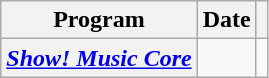<table class="wikitable plainrowheaders">
<tr>
<th scope="col">Program</th>
<th scope="col">Date</th>
<th scope="col" class="unsortable"></th>
</tr>
<tr>
<th scope="row"><em><a href='#'>Show! Music Core</a></em></th>
<td></td>
<td style="text-align:center"></td>
</tr>
</table>
